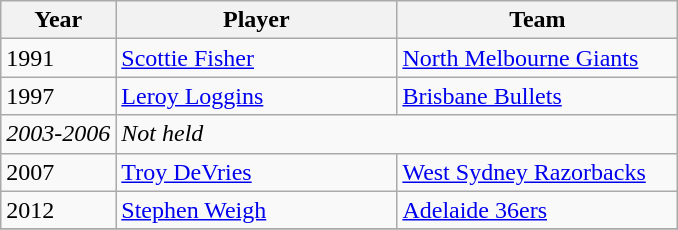<table class="wikitable">
<tr>
<th>Year</th>
<th width=180>Player</th>
<th width=180>Team</th>
</tr>
<tr>
<td>1991</td>
<td>  <a href='#'>Scottie Fisher</a></td>
<td><a href='#'>North Melbourne Giants</a></td>
</tr>
<tr>
<td>1997</td>
<td>  <a href='#'>Leroy Loggins</a></td>
<td><a href='#'>Brisbane Bullets</a></td>
</tr>
<tr>
<td><em>2003-2006</em></td>
<td colspan=2><em>Not held</em></td>
</tr>
<tr>
<td>2007</td>
<td> <a href='#'>Troy DeVries</a></td>
<td><a href='#'>West Sydney Razorbacks</a></td>
</tr>
<tr>
<td>2012</td>
<td> <a href='#'>Stephen Weigh</a></td>
<td><a href='#'>Adelaide 36ers</a></td>
</tr>
<tr>
</tr>
</table>
